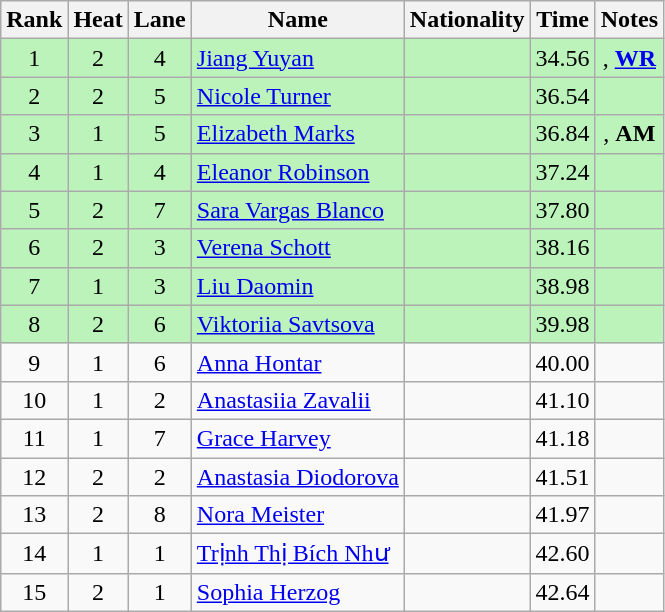<table class="wikitable sortable" style="text-align:center">
<tr>
<th>Rank</th>
<th>Heat</th>
<th>Lane</th>
<th>Name</th>
<th>Nationality</th>
<th>Time</th>
<th>Notes</th>
</tr>
<tr bgcolor=bbf3bb>
<td>1</td>
<td>2</td>
<td>4</td>
<td align=left><a href='#'>Jiang Yuyan</a></td>
<td align=left></td>
<td>34.56</td>
<td>, <strong><a href='#'>WR</a></strong></td>
</tr>
<tr bgcolor=bbf3bb>
<td>2</td>
<td>2</td>
<td>5</td>
<td align=left><a href='#'>Nicole Turner</a></td>
<td align=left></td>
<td>36.54</td>
<td></td>
</tr>
<tr bgcolor=bbf3bb>
<td>3</td>
<td>1</td>
<td>5</td>
<td align=left><a href='#'>Elizabeth Marks</a></td>
<td align=left></td>
<td>36.84</td>
<td>, <strong>AM</strong></td>
</tr>
<tr bgcolor=bbf3bb>
<td>4</td>
<td>1</td>
<td>4</td>
<td align=left><a href='#'>Eleanor Robinson</a></td>
<td align=left></td>
<td>37.24</td>
<td></td>
</tr>
<tr bgcolor=bbf3bb>
<td>5</td>
<td>2</td>
<td>7</td>
<td align=left><a href='#'>Sara Vargas Blanco</a></td>
<td align=left></td>
<td>37.80</td>
<td></td>
</tr>
<tr bgcolor=bbf3bb>
<td>6</td>
<td>2</td>
<td>3</td>
<td align=left><a href='#'>Verena Schott</a></td>
<td align=left></td>
<td>38.16</td>
<td></td>
</tr>
<tr bgcolor=bbf3bb>
<td>7</td>
<td>1</td>
<td>3</td>
<td align=left><a href='#'>Liu Daomin</a></td>
<td align=left></td>
<td>38.98</td>
<td></td>
</tr>
<tr bgcolor=bbf3bb>
<td>8</td>
<td>2</td>
<td>6</td>
<td align=left><a href='#'>Viktoriia Savtsova</a></td>
<td align=left></td>
<td>39.98</td>
<td></td>
</tr>
<tr>
<td>9</td>
<td>1</td>
<td>6</td>
<td align=left><a href='#'>Anna Hontar</a></td>
<td align=left></td>
<td>40.00</td>
<td></td>
</tr>
<tr>
<td>10</td>
<td>1</td>
<td>2</td>
<td align=left><a href='#'>Anastasiia Zavalii</a></td>
<td align=left></td>
<td>41.10</td>
<td></td>
</tr>
<tr>
<td>11</td>
<td>1</td>
<td>7</td>
<td align=left><a href='#'>Grace Harvey</a></td>
<td align=left></td>
<td>41.18</td>
<td></td>
</tr>
<tr>
<td>12</td>
<td>2</td>
<td>2</td>
<td align=left><a href='#'>Anastasia Diodorova</a></td>
<td align=left></td>
<td>41.51</td>
<td></td>
</tr>
<tr>
<td>13</td>
<td>2</td>
<td>8</td>
<td align=left><a href='#'>Nora Meister</a></td>
<td align=left></td>
<td>41.97</td>
<td></td>
</tr>
<tr>
<td>14</td>
<td>1</td>
<td>1</td>
<td align=left><a href='#'>Trịnh Thị Bích Như</a></td>
<td align=left></td>
<td>42.60</td>
<td></td>
</tr>
<tr>
<td>15</td>
<td>2</td>
<td>1</td>
<td align=left><a href='#'>Sophia Herzog</a></td>
<td align=left></td>
<td>42.64</td>
<td></td>
</tr>
</table>
